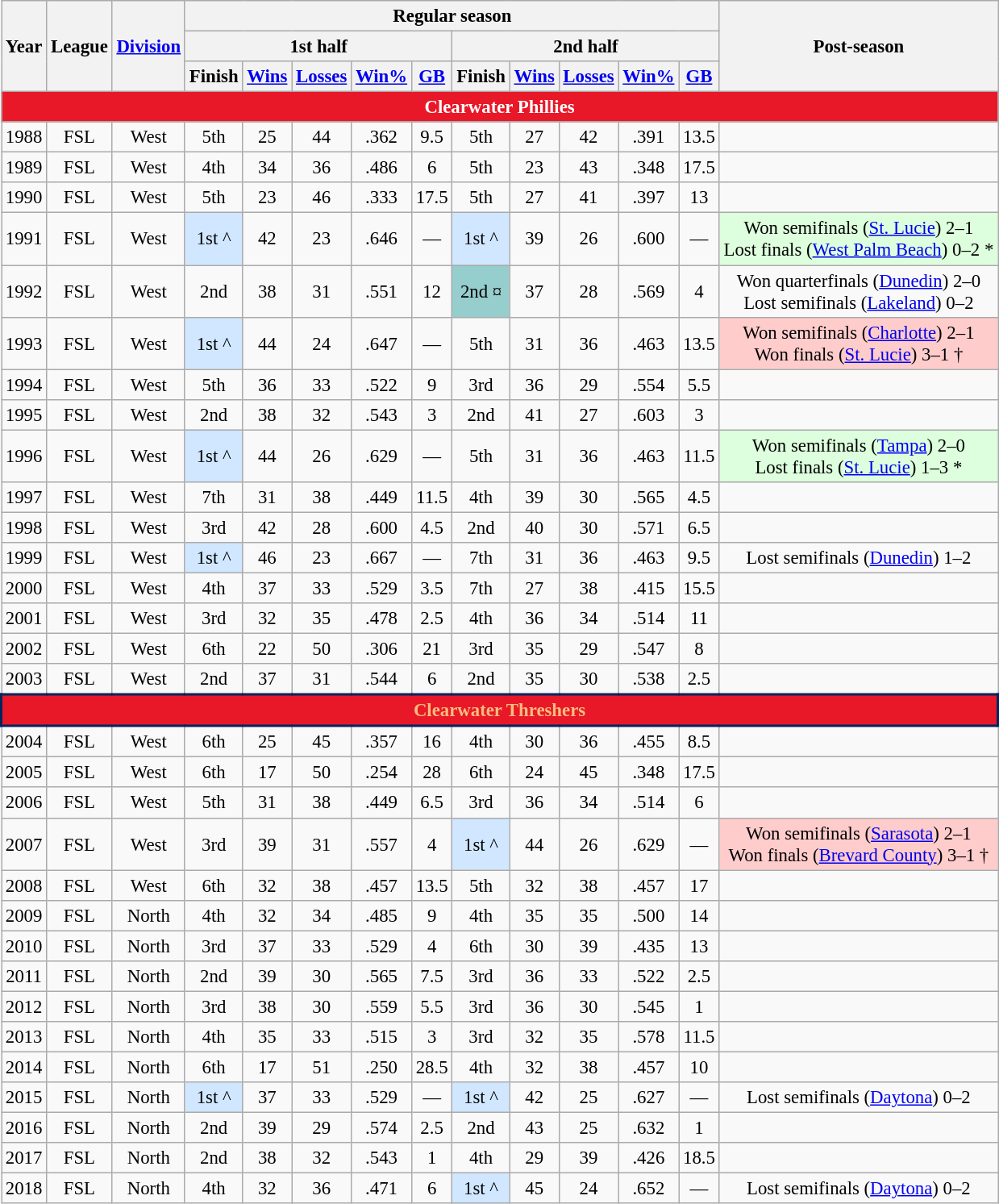<table class="wikitable" style="text-align:center; font-size:95%">
<tr>
<th rowspan=3>Year</th>
<th rowspan=3>League</th>
<th rowspan=3><a href='#'>Division</a></th>
<th colspan=10>Regular season</th>
<th rowspan=3>Post-season</th>
</tr>
<tr>
<th colspan=5>1st half</th>
<th colspan=5>2nd half</th>
</tr>
<tr>
<th>Finish</th>
<th><a href='#'>Wins</a></th>
<th><a href='#'>Losses</a></th>
<th><a href='#'>Win%</a></th>
<th><a href='#'>GB</a></th>
<th>Finish</th>
<th><a href='#'>Wins</a></th>
<th><a href='#'>Losses</a></th>
<th><a href='#'>Win%</a></th>
<th><a href='#'>GB</a></th>
</tr>
<tr>
<td align="center" colspan="14" style="background:#E81828; color:#FFFFFF"><strong>Clearwater Phillies</strong></td>
</tr>
<tr>
<td>1988</td>
<td>FSL</td>
<td>West</td>
<td>5th</td>
<td>25</td>
<td>44</td>
<td>.362</td>
<td>9.5</td>
<td>5th</td>
<td>27</td>
<td>42</td>
<td>.391</td>
<td>13.5</td>
<td></td>
</tr>
<tr>
<td>1989</td>
<td>FSL</td>
<td>West</td>
<td>4th</td>
<td>34</td>
<td>36</td>
<td>.486</td>
<td>6</td>
<td>5th</td>
<td>23</td>
<td>43</td>
<td>.348</td>
<td>17.5</td>
<td></td>
</tr>
<tr>
<td>1990</td>
<td>FSL</td>
<td>West</td>
<td>5th</td>
<td>23</td>
<td>46</td>
<td>.333</td>
<td>17.5</td>
<td>5th</td>
<td>27</td>
<td>41</td>
<td>.397</td>
<td>13</td>
<td></td>
</tr>
<tr>
<td>1991</td>
<td>FSL</td>
<td>West</td>
<td bgcolor="#D0E7FF">1st ^</td>
<td>42</td>
<td>23</td>
<td>.646</td>
<td>—</td>
<td bgcolor="#D0E7FF">1st ^</td>
<td>39</td>
<td>26</td>
<td>.600</td>
<td>—</td>
<td bgcolor="#DDFFDD">Won semifinals (<a href='#'>St. Lucie</a>) 2–1<br>Lost finals (<a href='#'>West Palm Beach</a>) 0–2 *</td>
</tr>
<tr>
<td>1992</td>
<td>FSL</td>
<td>West</td>
<td>2nd</td>
<td>38</td>
<td>31</td>
<td>.551</td>
<td>12</td>
<td bgcolor="#96CDCD">2nd ¤</td>
<td>37</td>
<td>28</td>
<td>.569</td>
<td>4</td>
<td>Won quarterfinals (<a href='#'>Dunedin</a>) 2–0<br>Lost semifinals (<a href='#'>Lakeland</a>) 0–2</td>
</tr>
<tr>
<td>1993</td>
<td>FSL</td>
<td>West</td>
<td bgcolor="#D0E7FF">1st ^</td>
<td>44</td>
<td>24</td>
<td>.647</td>
<td>—</td>
<td>5th</td>
<td>31</td>
<td>36</td>
<td>.463</td>
<td>13.5</td>
<td bgcolor="#FFCCCC">Won semifinals (<a href='#'>Charlotte</a>) 2–1<br>Won finals (<a href='#'>St. Lucie</a>) 3–1 †</td>
</tr>
<tr>
<td>1994</td>
<td>FSL</td>
<td>West</td>
<td>5th</td>
<td>36</td>
<td>33</td>
<td>.522</td>
<td>9</td>
<td>3rd</td>
<td>36</td>
<td>29</td>
<td>.554</td>
<td>5.5</td>
<td></td>
</tr>
<tr>
<td>1995</td>
<td>FSL</td>
<td>West</td>
<td>2nd</td>
<td>38</td>
<td>32</td>
<td>.543</td>
<td>3</td>
<td>2nd</td>
<td>41</td>
<td>27</td>
<td>.603</td>
<td>3</td>
<td></td>
</tr>
<tr>
<td>1996</td>
<td>FSL</td>
<td>West</td>
<td bgcolor="#D0E7FF">1st ^</td>
<td>44</td>
<td>26</td>
<td>.629</td>
<td>—</td>
<td>5th</td>
<td>31</td>
<td>36</td>
<td>.463</td>
<td>11.5</td>
<td bgcolor="#DDFFDD">Won semifinals (<a href='#'>Tampa</a>) 2–0<br>Lost finals (<a href='#'>St. Lucie</a>) 1–3 *</td>
</tr>
<tr>
<td>1997</td>
<td>FSL</td>
<td>West</td>
<td>7th</td>
<td>31</td>
<td>38</td>
<td>.449</td>
<td>11.5</td>
<td>4th</td>
<td>39</td>
<td>30</td>
<td>.565</td>
<td>4.5</td>
<td></td>
</tr>
<tr>
<td>1998</td>
<td>FSL</td>
<td>West</td>
<td>3rd</td>
<td>42</td>
<td>28</td>
<td>.600</td>
<td>4.5</td>
<td>2nd</td>
<td>40</td>
<td>30</td>
<td>.571</td>
<td>6.5</td>
<td></td>
</tr>
<tr>
<td>1999</td>
<td>FSL</td>
<td>West</td>
<td bgcolor="#D0E7FF">1st ^</td>
<td>46</td>
<td>23</td>
<td>.667</td>
<td>—</td>
<td>7th</td>
<td>31</td>
<td>36</td>
<td>.463</td>
<td>9.5</td>
<td>Lost semifinals (<a href='#'>Dunedin</a>) 1–2</td>
</tr>
<tr>
<td>2000</td>
<td>FSL</td>
<td>West</td>
<td>4th</td>
<td>37</td>
<td>33</td>
<td>.529</td>
<td>3.5</td>
<td>7th</td>
<td>27</td>
<td>38</td>
<td>.415</td>
<td>15.5</td>
<td></td>
</tr>
<tr>
<td>2001</td>
<td>FSL</td>
<td>West</td>
<td>3rd</td>
<td>32</td>
<td>35</td>
<td>.478</td>
<td>2.5</td>
<td>4th</td>
<td>36</td>
<td>34</td>
<td>.514</td>
<td>11</td>
<td></td>
</tr>
<tr>
<td>2002</td>
<td>FSL</td>
<td>West</td>
<td>6th</td>
<td>22</td>
<td>50</td>
<td>.306</td>
<td>21</td>
<td>3rd</td>
<td>35</td>
<td>29</td>
<td>.547</td>
<td>8</td>
<td></td>
</tr>
<tr>
<td>2003</td>
<td>FSL</td>
<td>West</td>
<td>2nd</td>
<td>37</td>
<td>31</td>
<td>.544</td>
<td>6</td>
<td>2nd</td>
<td>35</td>
<td>30</td>
<td>.538</td>
<td>2.5</td>
<td></td>
</tr>
<tr>
<td align="center" colspan="14" style="background:#E81828; color:#FCBC7E; border:2px solid #00245E"><strong>Clearwater Threshers</strong></td>
</tr>
<tr>
<td>2004</td>
<td>FSL</td>
<td>West</td>
<td>6th</td>
<td>25</td>
<td>45</td>
<td>.357</td>
<td>16</td>
<td>4th</td>
<td>30</td>
<td>36</td>
<td>.455</td>
<td>8.5</td>
<td></td>
</tr>
<tr>
<td>2005</td>
<td>FSL</td>
<td>West</td>
<td>6th</td>
<td>17</td>
<td>50</td>
<td>.254</td>
<td>28</td>
<td>6th</td>
<td>24</td>
<td>45</td>
<td>.348</td>
<td>17.5</td>
<td></td>
</tr>
<tr>
<td>2006</td>
<td>FSL</td>
<td>West</td>
<td>5th</td>
<td>31</td>
<td>38</td>
<td>.449</td>
<td>6.5</td>
<td>3rd</td>
<td>36</td>
<td>34</td>
<td>.514</td>
<td>6</td>
<td></td>
</tr>
<tr>
<td>2007</td>
<td>FSL</td>
<td>West</td>
<td>3rd</td>
<td>39</td>
<td>31</td>
<td>.557</td>
<td>4</td>
<td bgcolor="#D0E7FF">1st ^</td>
<td>44</td>
<td>26</td>
<td>.629</td>
<td>—</td>
<td bgcolor="#FFCCCC">Won semifinals (<a href='#'>Sarasota</a>) 2–1<br>Won finals (<a href='#'>Brevard County</a>) 3–1 †</td>
</tr>
<tr>
<td>2008</td>
<td>FSL</td>
<td>West</td>
<td>6th</td>
<td>32</td>
<td>38</td>
<td>.457</td>
<td>13.5</td>
<td>5th</td>
<td>32</td>
<td>38</td>
<td>.457</td>
<td>17</td>
<td></td>
</tr>
<tr>
<td>2009</td>
<td>FSL</td>
<td>North</td>
<td>4th</td>
<td>32</td>
<td>34</td>
<td>.485</td>
<td>9</td>
<td>4th</td>
<td>35</td>
<td>35</td>
<td>.500</td>
<td>14</td>
<td></td>
</tr>
<tr>
<td>2010</td>
<td>FSL</td>
<td>North</td>
<td>3rd</td>
<td>37</td>
<td>33</td>
<td>.529</td>
<td>4</td>
<td>6th</td>
<td>30</td>
<td>39</td>
<td>.435</td>
<td>13</td>
<td></td>
</tr>
<tr>
<td>2011</td>
<td>FSL</td>
<td>North</td>
<td>2nd</td>
<td>39</td>
<td>30</td>
<td>.565</td>
<td>7.5</td>
<td>3rd</td>
<td>36</td>
<td>33</td>
<td>.522</td>
<td>2.5</td>
<td></td>
</tr>
<tr>
<td>2012</td>
<td>FSL</td>
<td>North</td>
<td>3rd</td>
<td>38</td>
<td>30</td>
<td>.559</td>
<td>5.5</td>
<td>3rd</td>
<td>36</td>
<td>30</td>
<td>.545</td>
<td>1</td>
<td></td>
</tr>
<tr>
<td>2013</td>
<td>FSL</td>
<td>North</td>
<td>4th</td>
<td>35</td>
<td>33</td>
<td>.515</td>
<td>3</td>
<td>3rd</td>
<td>32</td>
<td>35</td>
<td>.578</td>
<td>11.5</td>
<td></td>
</tr>
<tr>
<td>2014</td>
<td>FSL</td>
<td>North</td>
<td>6th</td>
<td>17</td>
<td>51</td>
<td>.250</td>
<td>28.5</td>
<td>4th</td>
<td>32</td>
<td>38</td>
<td>.457</td>
<td>10</td>
<td></td>
</tr>
<tr>
<td>2015</td>
<td>FSL</td>
<td>North</td>
<td bgcolor="#D0E7FF">1st ^</td>
<td>37</td>
<td>33</td>
<td>.529</td>
<td>—</td>
<td bgcolor="#D0E7FF">1st ^</td>
<td>42</td>
<td>25</td>
<td>.627</td>
<td>—</td>
<td>Lost semifinals (<a href='#'>Daytona</a>) 0–2</td>
</tr>
<tr>
<td>2016</td>
<td>FSL</td>
<td>North</td>
<td>2nd</td>
<td>39</td>
<td>29</td>
<td>.574</td>
<td>2.5</td>
<td>2nd</td>
<td>43</td>
<td>25</td>
<td>.632</td>
<td>1</td>
<td></td>
</tr>
<tr>
<td>2017</td>
<td>FSL</td>
<td>North</td>
<td>2nd</td>
<td>38</td>
<td>32</td>
<td>.543</td>
<td>1</td>
<td>4th</td>
<td>29</td>
<td>39</td>
<td>.426</td>
<td>18.5</td>
<td></td>
</tr>
<tr>
<td>2018</td>
<td>FSL</td>
<td>North</td>
<td>4th</td>
<td>32</td>
<td>36</td>
<td>.471</td>
<td>6</td>
<td bgcolor="#D0E7FF">1st ^</td>
<td>45</td>
<td>24</td>
<td>.652</td>
<td>—</td>
<td>Lost semifinals (<a href='#'>Daytona</a>) 0–2</td>
</tr>
</table>
